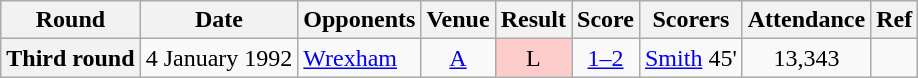<table class="wikitable plainrowheaders" style="text-align:center">
<tr>
<th scope="col">Round</th>
<th scope="col">Date</th>
<th scope="col">Opponents</th>
<th scope="col">Venue</th>
<th scope="col">Result</th>
<th scope="col">Score</th>
<th scope="col">Scorers</th>
<th scope="col">Attendance</th>
<th scope="col">Ref</th>
</tr>
<tr>
<th scope="row">Third round</th>
<td align="left">4 January 1992</td>
<td align="left"><a href='#'>Wrexham</a></td>
<td><a href='#'>A</a></td>
<td style="background:#fcc">L</td>
<td><a href='#'>1–2</a></td>
<td><a href='#'>Smith</a> 45'</td>
<td>13,343</td>
<td></td>
</tr>
</table>
